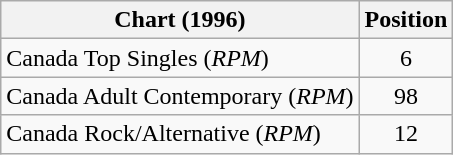<table class="wikitable sortable">
<tr>
<th>Chart (1996)</th>
<th>Position</th>
</tr>
<tr>
<td>Canada Top Singles (<em>RPM</em>)</td>
<td align="center">6</td>
</tr>
<tr>
<td>Canada Adult Contemporary (<em>RPM</em>)</td>
<td align="center">98</td>
</tr>
<tr>
<td>Canada Rock/Alternative (<em>RPM</em>)</td>
<td align="center">12</td>
</tr>
</table>
